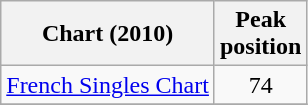<table class="wikitable sortable">
<tr>
<th align="left">Chart (2010)</th>
<th align="center">Peak<br>position</th>
</tr>
<tr>
<td align="left"><a href='#'>French Singles Chart</a></td>
<td align="center">74</td>
</tr>
<tr>
</tr>
</table>
